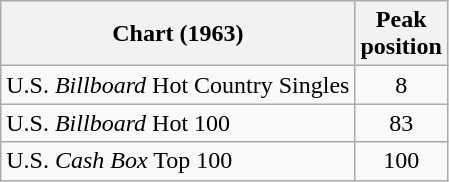<table class="wikitable">
<tr>
<th>Chart (1963)</th>
<th>Peak<br>position</th>
</tr>
<tr>
<td>U.S. <em>Billboard</em> Hot Country Singles</td>
<td align="center">8</td>
</tr>
<tr>
<td>U.S. <em>Billboard</em> Hot 100</td>
<td align="center">83</td>
</tr>
<tr>
<td>U.S. <em>Cash Box</em> Top 100</td>
<td align="center">100</td>
</tr>
</table>
